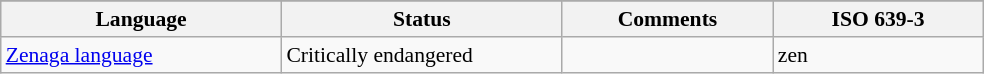<table class="wikitable" style="margin:auto; font-size:90%;">
<tr>
</tr>
<tr>
<th style="width:20%;">Language</th>
<th style="width:20%;">Status</th>
<th style="width:15%;">Comments</th>
<th style="width:15%;">ISO 639-3</th>
</tr>
<tr>
<td><a href='#'>Zenaga language</a></td>
<td>Critically endangered</td>
<td> </td>
<td>zen</td>
</tr>
</table>
